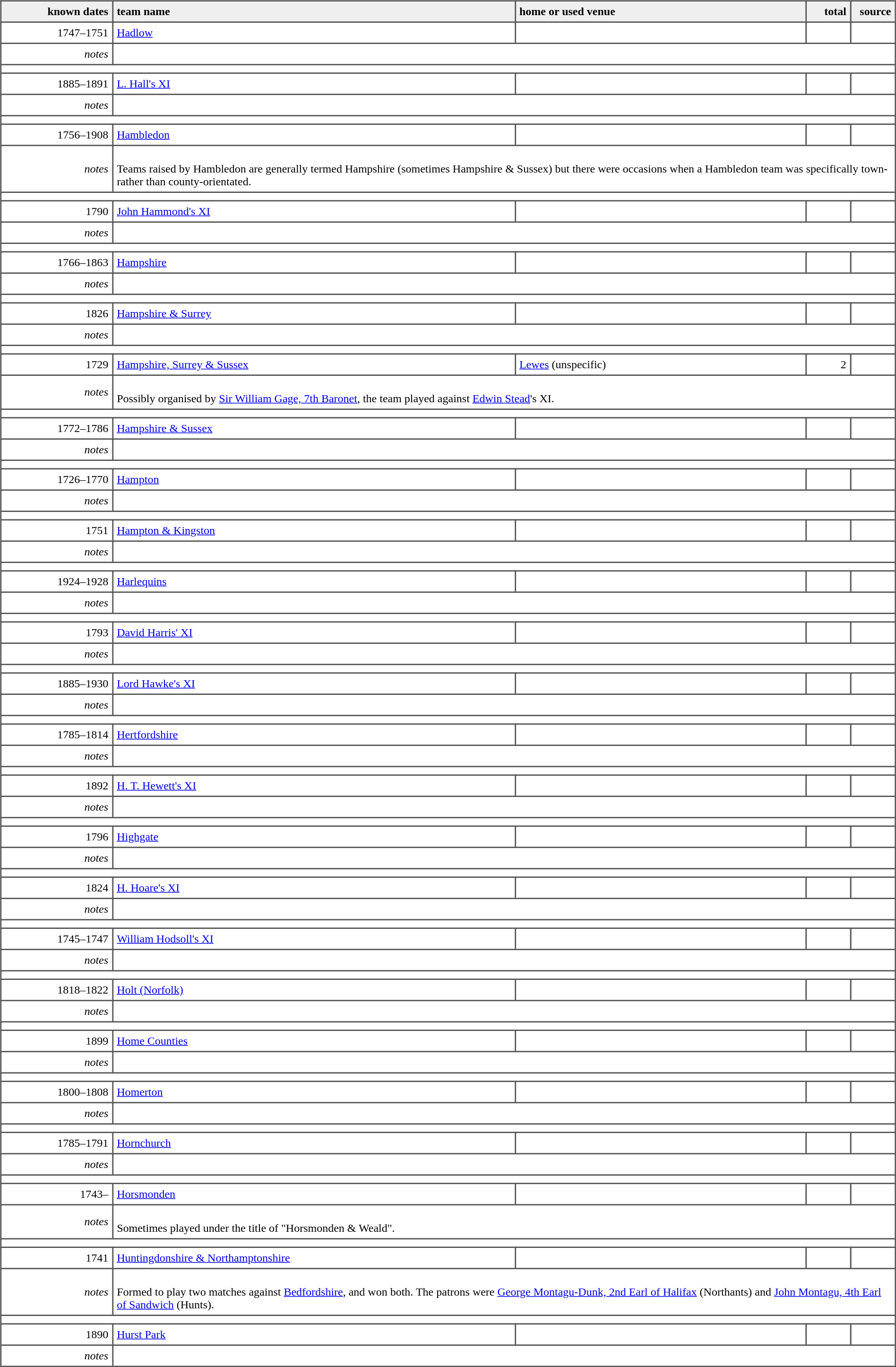<table border="1" cellpadding="5" cellspacing="0">
<tr style="background:#efefef;">
<th style="width:12.5%; text-align:right;">known dates</th>
<th style="width:45.0%; text-align:left;">team name</th>
<th style="width:32.5%; text-align:left;">home or used venue</th>
<th style="width:5.00%; text-align:right;">total</th>
<th style="width:5.00%; text-align:right;">source</th>
</tr>
<tr>
<td style="text-align:right;">1747–1751</td>
<td><a href='#'>Hadlow</a></td>
<td></td>
<td style="text-align:right;"></td>
<td style="text-align:right;"></td>
</tr>
<tr>
<td style="text-align:right;"><em>notes</em></td>
<td colspan="4"></td>
</tr>
<tr>
<td colspan="5"></td>
</tr>
<tr>
<td style="text-align:right;">1885–1891</td>
<td><a href='#'>L. Hall's XI</a></td>
<td></td>
<td style="text-align:right;"></td>
<td style="text-align:right;"></td>
</tr>
<tr>
<td style="text-align:right;"><em>notes</em></td>
<td colspan="4"></td>
</tr>
<tr>
<td colspan="5"></td>
</tr>
<tr>
<td style="text-align:right;">1756–1908</td>
<td><a href='#'>Hambledon</a></td>
<td></td>
<td style="text-align:right;"></td>
<td style="text-align:right;"></td>
</tr>
<tr>
<td style="text-align:right;"><em>notes</em></td>
<td colspan="4"><br>Teams raised by Hambledon are generally termed Hampshire (sometimes Hampshire & Sussex) but there were occasions when a Hambledon team was specifically town- rather than county-orientated.</td>
</tr>
<tr>
<td colspan="5"></td>
</tr>
<tr>
<td style="text-align:right;">1790</td>
<td><a href='#'>John Hammond's XI</a></td>
<td></td>
<td style="text-align:right;"></td>
<td style="text-align:right;"></td>
</tr>
<tr>
<td style="text-align:right;"><em>notes</em></td>
<td colspan="4"></td>
</tr>
<tr>
<td colspan="5"></td>
</tr>
<tr>
<td style="text-align:right;">1766–1863</td>
<td><a href='#'>Hampshire</a></td>
<td></td>
<td style="text-align:right;"></td>
<td style="text-align:right;"></td>
</tr>
<tr>
<td style="text-align:right;"><em>notes</em></td>
<td colspan="4"></td>
</tr>
<tr>
<td colspan="5"></td>
</tr>
<tr>
<td style="text-align:right;">1826</td>
<td><a href='#'>Hampshire & Surrey</a></td>
<td></td>
<td style="text-align:right;"></td>
<td style="text-align:right;"></td>
</tr>
<tr>
<td style="text-align:right;"><em>notes</em></td>
<td colspan="4"></td>
</tr>
<tr>
<td colspan="5"></td>
</tr>
<tr>
<td style="text-align:right;">1729</td>
<td><a href='#'>Hampshire, Surrey & Sussex</a></td>
<td><a href='#'>Lewes</a> (unspecific)</td>
<td style="text-align:right;">2</td>
<td style="text-align:right;"></td>
</tr>
<tr>
<td style="text-align:right;"><em>notes</em></td>
<td colspan="4"><br>Possibly organised by <a href='#'>Sir William Gage, 7th Baronet</a>, the team played against <a href='#'>Edwin Stead</a>'s XI.</td>
</tr>
<tr>
<td colspan="5"></td>
</tr>
<tr>
<td style="text-align:right;">1772–1786</td>
<td><a href='#'>Hampshire & Sussex</a></td>
<td></td>
<td style="text-align:right;"></td>
<td style="text-align:right;"></td>
</tr>
<tr>
<td style="text-align:right;"><em>notes</em></td>
<td colspan="4"></td>
</tr>
<tr>
<td colspan="5"></td>
</tr>
<tr>
<td style="text-align:right;">1726–1770</td>
<td><a href='#'>Hampton</a></td>
<td></td>
<td style="text-align:right;"></td>
<td style="text-align:right;"></td>
</tr>
<tr>
<td style="text-align:right;"><em>notes</em></td>
<td colspan="4"></td>
</tr>
<tr>
<td colspan="5"></td>
</tr>
<tr>
<td style="text-align:right;">1751</td>
<td><a href='#'>Hampton & Kingston</a></td>
<td></td>
<td style="text-align:right;"></td>
<td style="text-align:right;"></td>
</tr>
<tr>
<td style="text-align:right;"><em>notes</em></td>
<td colspan="4"></td>
</tr>
<tr>
<td colspan="5"></td>
</tr>
<tr>
<td style="text-align:right;">1924–1928</td>
<td><a href='#'>Harlequins</a></td>
<td></td>
<td style="text-align:right;"></td>
<td style="text-align:right;"></td>
</tr>
<tr>
<td style="text-align:right;"><em>notes</em></td>
<td colspan="4"></td>
</tr>
<tr>
<td colspan="5"></td>
</tr>
<tr>
<td style="text-align:right;">1793</td>
<td><a href='#'>David Harris' XI</a></td>
<td></td>
<td style="text-align:right;"></td>
<td style="text-align:right;"></td>
</tr>
<tr>
<td style="text-align:right;"><em>notes</em></td>
<td colspan="4"></td>
</tr>
<tr>
<td colspan="5"></td>
</tr>
<tr>
<td style="text-align:right;">1885–1930</td>
<td><a href='#'>Lord Hawke's XI</a></td>
<td></td>
<td style="text-align:right;"></td>
<td style="text-align:right;"></td>
</tr>
<tr>
<td style="text-align:right;"><em>notes</em></td>
<td colspan="4"></td>
</tr>
<tr>
<td colspan="5"></td>
</tr>
<tr>
<td style="text-align:right;">1785–1814</td>
<td><a href='#'>Hertfordshire</a></td>
<td></td>
<td style="text-align:right;"></td>
<td style="text-align:right;"></td>
</tr>
<tr>
<td style="text-align:right;"><em>notes</em></td>
<td colspan="4"></td>
</tr>
<tr>
<td colspan="5"></td>
</tr>
<tr>
<td style="text-align:right;">1892</td>
<td><a href='#'>H. T. Hewett's XI</a></td>
<td></td>
<td style="text-align:right;"></td>
<td style="text-align:right;"></td>
</tr>
<tr>
<td style="text-align:right;"><em>notes</em></td>
<td colspan="4"></td>
</tr>
<tr>
<td colspan="5"></td>
</tr>
<tr>
<td style="text-align:right;">1796</td>
<td><a href='#'>Highgate</a></td>
<td></td>
<td style="text-align:right;"></td>
<td style="text-align:right;"></td>
</tr>
<tr>
<td style="text-align:right;"><em>notes</em></td>
<td colspan="4"></td>
</tr>
<tr>
<td colspan="5"></td>
</tr>
<tr>
<td style="text-align:right;">1824</td>
<td><a href='#'>H. Hoare's XI</a></td>
<td></td>
<td style="text-align:right;"></td>
<td style="text-align:right;"></td>
</tr>
<tr>
<td style="text-align:right;"><em>notes</em></td>
<td colspan="4"></td>
</tr>
<tr>
<td colspan="5"></td>
</tr>
<tr>
<td style="text-align:right;">1745–1747</td>
<td><a href='#'>William Hodsoll's XI</a></td>
<td></td>
<td style="text-align:right;"></td>
<td style="text-align:right;"></td>
</tr>
<tr>
<td style="text-align:right;"><em>notes</em></td>
<td colspan="4"></td>
</tr>
<tr>
<td colspan="5"></td>
</tr>
<tr>
<td style="text-align:right;">1818–1822</td>
<td><a href='#'>Holt (Norfolk)</a></td>
<td></td>
<td style="text-align:right;"></td>
<td style="text-align:right;"></td>
</tr>
<tr>
<td style="text-align:right;"><em>notes</em></td>
<td colspan="4"></td>
</tr>
<tr>
<td colspan="5"></td>
</tr>
<tr>
<td style="text-align:right;">1899</td>
<td><a href='#'>Home Counties</a></td>
<td></td>
<td style="text-align:right;"></td>
<td style="text-align:right;"></td>
</tr>
<tr>
<td style="text-align:right;"><em>notes</em></td>
<td colspan="4"></td>
</tr>
<tr>
<td colspan="5"></td>
</tr>
<tr>
<td style="text-align:right;">1800–1808</td>
<td><a href='#'>Homerton</a></td>
<td></td>
<td style="text-align:right;"></td>
<td style="text-align:right;"></td>
</tr>
<tr>
<td style="text-align:right;"><em>notes</em></td>
<td colspan="4"></td>
</tr>
<tr>
<td colspan="5"></td>
</tr>
<tr>
<td style="text-align:right;">1785–1791</td>
<td><a href='#'>Hornchurch</a></td>
<td></td>
<td style="text-align:right;"></td>
<td style="text-align:right;"></td>
</tr>
<tr>
<td style="text-align:right;"><em>notes</em></td>
<td colspan="4"></td>
</tr>
<tr>
<td colspan="5"></td>
</tr>
<tr>
<td style="text-align:right;">1743–</td>
<td><a href='#'>Horsmonden</a></td>
<td></td>
<td style="text-align:right;"></td>
<td style="text-align:right;"></td>
</tr>
<tr>
<td style="text-align:right;"><em>notes</em></td>
<td colspan="4"><br>Sometimes played under the title of "Horsmonden & Weald".</td>
</tr>
<tr>
<td colspan="5"></td>
</tr>
<tr>
<td style="text-align:right;">1741</td>
<td><a href='#'>Huntingdonshire & Northamptonshire</a></td>
<td></td>
<td style="text-align:right;"></td>
<td style="text-align:right;"></td>
</tr>
<tr>
<td style="text-align:right;"><em>notes</em></td>
<td colspan="4"><br>Formed to play two matches against <a href='#'>Bedfordshire</a>, and won both. The patrons were <a href='#'>George Montagu-Dunk, 2nd Earl of Halifax</a> (Northants) and <a href='#'>John Montagu, 4th Earl of Sandwich</a> (Hunts).</td>
</tr>
<tr>
<td colspan="5"></td>
</tr>
<tr>
<td style="text-align:right;">1890</td>
<td><a href='#'>Hurst Park</a></td>
<td></td>
<td style="text-align:right;"></td>
<td style="text-align:right;"></td>
</tr>
<tr>
<td style="text-align:right;"><em>notes</em></td>
<td colspan="4"></td>
</tr>
</table>
